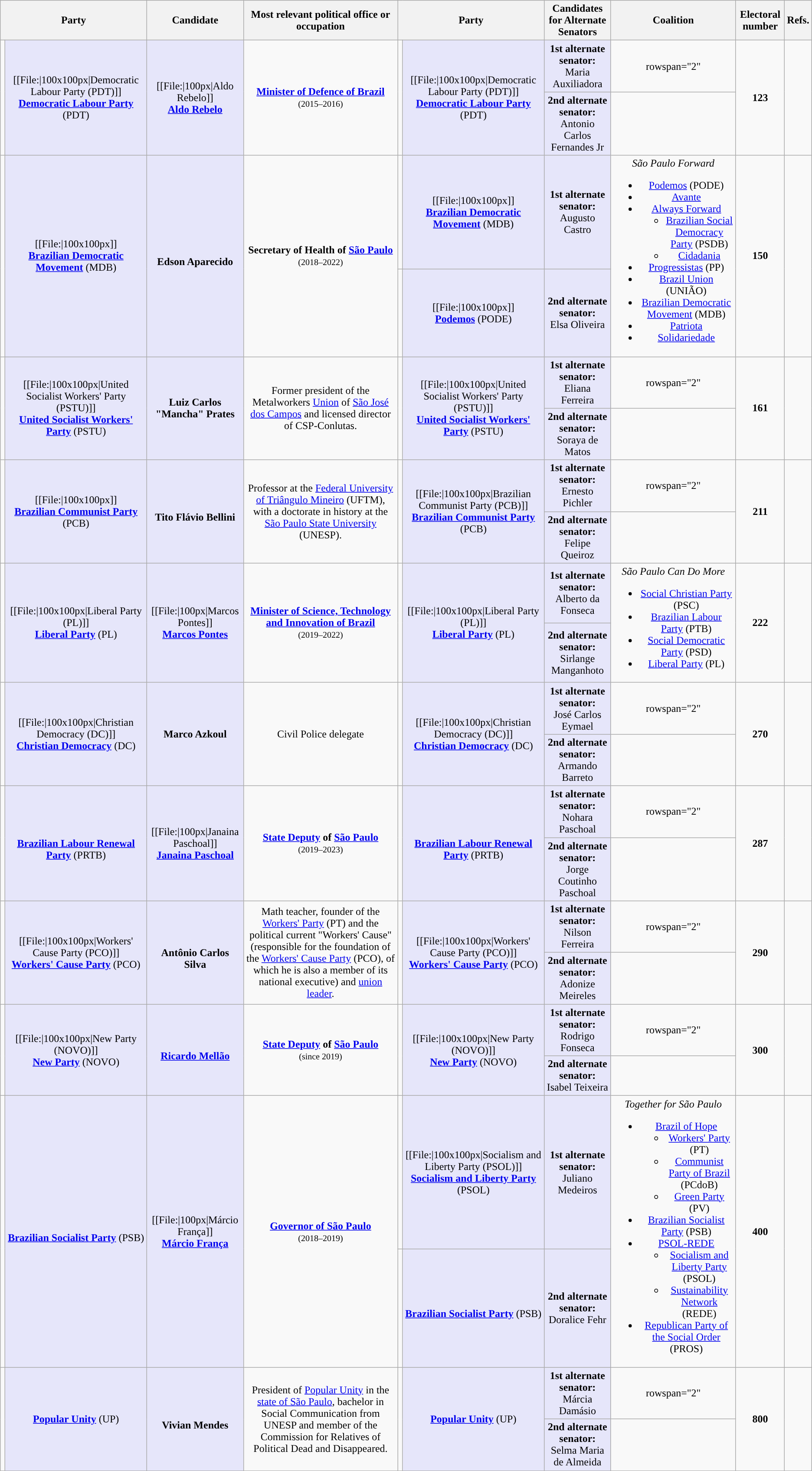<table class="wikitable" style="text-align:center">
<tr>
<th colspan="2">Party</th>
<th>Candidate</th>
<th style="max-width:10em">Most relevant political office or occupation</th>
<th colspan="2">Party</th>
<th>Candidates for Alternate Senators</th>
<th>Coalition</th>
<th>Electoral number</th>
<th>Refs.</th>
</tr>
<tr>
<td rowspan="2" style="background:"></td>
<td rowspan="2" style="background:lavender;" max-width:150px>[[File:|100x100px|Democratic Labour Party (PDT)]]<br><strong><a href='#'>Democratic Labour Party</a></strong> (PDT)</td>
<td rowspan="2" style="background:lavender;" max-width:150px>[[File:|100px|Aldo Rebelo]]<br><strong><a href='#'>Aldo Rebelo</a></strong></td>
<td rowspan="2" style="max-width:10em"><a href='#'><strong>Minister of Defence of Brazil</strong></a><br><small>(2015–2016)</small></td>
<td rowspan="2" style="background:"></td>
<td rowspan="2" style="background:lavender;" max-width:150px>[[File:|100x100px|Democratic Labour Party (PDT)]]<br><a href='#'><strong>Democratic Labour Party</strong></a> (PDT)</td>
<td style="background:lavender;"><strong>1st alternate senator:</strong><br>Maria Auxiliadora</td>
<td>rowspan="2" </td>
<td rowspan="2"><strong>123</strong></td>
<td rowspan="2"></td>
</tr>
<tr>
<td style="background:lavender;"><strong>2nd alternate senator:</strong><br>Antonio Carlos Fernandes Jr</td>
</tr>
<tr>
<td rowspan="2" style="background:"></td>
<td rowspan="2" style="background:lavender;" max-width:150px>[[File:|100x100px]]<br><strong><a href='#'>Brazilian Democratic Movement</a></strong> (MDB)</td>
<td rowspan="2" style="background:lavender;" max-width:150px><br><strong>Edson Aparecido</strong></td>
<td rowspan="2" style="max-width:10em"><strong>Secretary of Health of <a href='#'>São Paulo</a></strong><br><small>(2018–2022)</small></td>
<td style="background:"></td>
<td style="background:lavender;" max-width:150px>[[File:|100x100px]]<br><strong><a href='#'>Brazilian Democratic Movement</a></strong> (MDB)</td>
<td style="background:lavender;"><strong>1st alternate senator:</strong><br>Augusto Castro</td>
<td rowspan="2"><em>São Paulo Forward</em><br><ul><li><a href='#'>Podemos</a> (PODE)</li><li><a href='#'>Avante</a></li><li><a href='#'>Always Forward</a><ul><li><a href='#'>Brazilian Social Democracy Party</a> (PSDB)</li><li><a href='#'>Cidadania</a></li></ul></li><li><a href='#'>Progressistas</a> (PP)</li><li><a href='#'>Brazil Union</a> (UNIÃO)</li><li><a href='#'>Brazilian Democratic Movement</a> (MDB)</li><li><a href='#'>Patriota</a></li><li><a href='#'>Solidariedade</a></li></ul></td>
<td rowspan="2"><strong>150</strong></td>
<td rowspan="2"></td>
</tr>
<tr>
<td style="background:"></td>
<td style="background:lavender;" max-width:150px>[[File:|100x100px]]<br><strong><a href='#'>Podemos</a></strong> (PODE)</td>
<td style="background:lavender;"><strong>2nd alternate senator:</strong><br>Elsa Oliveira</td>
</tr>
<tr>
<td rowspan="2" style="background:"></td>
<td rowspan="2" style="background:lavender;" max-width:150px>[[File:|100x100px|United Socialist Workers' Party (PSTU)]]<br><strong><a href='#'>United Socialist Workers' Party</a></strong> (PSTU)</td>
<td rowspan="2" style="background:lavender;" max-width:150px><strong>Luiz Carlos "Mancha" Prates</strong></td>
<td rowspan="2">Former president of the Metalworkers <a href='#'>Union</a> of <a href='#'>São José dos Campos</a> and licensed director of CSP-Conlutas.</td>
<td rowspan="2" style="background:"></td>
<td rowspan="2" style="background:lavender;" max-width:150px>[[File:|100x100px|United Socialist Workers' Party (PSTU)]]<br><strong><a href='#'>United Socialist Workers' Party</a></strong> (PSTU)</td>
<td style="background:lavender;"><strong>1st alternate senator:</strong><br>Eliana Ferreira</td>
<td>rowspan="2" </td>
<td rowspan="2"><strong>161</strong></td>
<td rowspan="2"></td>
</tr>
<tr>
<td style="background:lavender;"><strong>2nd alternate senator:</strong><br>Soraya de Matos</td>
</tr>
<tr>
<td rowspan="2" style="background:"></td>
<td rowspan="2" style="background:lavender;" max-width:150px>[[File:|100x100px]]<br><strong><a href='#'>Brazilian Communist Party</a></strong> (PCB)</td>
<td rowspan="2" style="background:lavender;" max-width:150px><br><strong>Tito Flávio Bellini</strong></td>
<td rowspan="2" style="max-width:10em">Professor at the <a href='#'>Federal University of Triângulo Mineiro</a> (UFTM), with a doctorate in history at the <a href='#'>São Paulo State University</a> (UNESP).</td>
<td rowspan="2" style="background:"></td>
<td rowspan="2" style="background:lavender;" max-width:150px>[[File:|100x100px|Brazilian Communist Party (PCB)]]<br><strong><a href='#'>Brazilian Communist Party</a></strong> (PCB)</td>
<td style="background:lavender;" max-width:150px><strong>1st alternate senator:</strong><br>Ernesto Pichler</td>
<td>rowspan="2" </td>
<td rowspan="2"><strong>211</strong></td>
<td rowspan="2"></td>
</tr>
<tr>
<td style="background:lavender;" max-width:150px><strong>2nd alternate senator:</strong> <br>Felipe Queiroz</td>
</tr>
<tr>
<td rowspan="2" style="background:"></td>
<td rowspan="2" style="background:lavender;" max-width:150px>[[File:|100x100px|Liberal Party (PL)]]<br><strong><a href='#'>Liberal Party</a></strong> (PL)</td>
<td rowspan="2" style="background:lavender;" max-width:150px>[[File:|100px|Marcos Pontes]]<br><strong><a href='#'>Marcos Pontes</a></strong></td>
<td rowspan="2"><a href='#'><strong>Minister of Science, Technology and Innovation of Brazil</strong></a><br><small>(2019–2022)</small></td>
<td rowspan="2" style="background:"></td>
<td rowspan="2" style="background:lavender;" max-width:150px>[[File:|100x100px|Liberal Party (PL)]]<br><strong><a href='#'>Liberal Party</a></strong> (PL)</td>
<td style="background:lavender;" max-width:150px><strong>1st alternate senator:</strong><br>Alberto da Fonseca</td>
<td rowspan="2"><em>São Paulo Can Do More</em><br><ul><li><a href='#'>Social Christian Party</a> (PSC)</li><li><a href='#'>Brazilian Labour Party</a> (PTB)</li><li><a href='#'>Social Democratic Party</a> (PSD)</li><li><a href='#'>Liberal Party</a> (PL)</li></ul></td>
<td rowspan="2"><strong>222</strong></td>
<td rowspan="2"></td>
</tr>
<tr>
<td style="background:lavender;" max-width:150px><strong>2nd alternate senator:</strong><br>Sirlange Manganhoto</td>
</tr>
<tr>
<td rowspan="2" style="background:"></td>
<td rowspan="2" style="background:lavender;" max-width:150px>[[File:|100x100px|Christian Democracy (DC)]]<br><strong><a href='#'>Christian Democracy</a></strong> (DC)</td>
<td rowspan="2" style="background:lavender;" max-width:150px><strong>Marco Azkoul</strong></td>
<td rowspan="2">Civil Police delegate</td>
<td rowspan="2" style="background:"></td>
<td rowspan="2" style="background:lavender;" max-width:150px>[[File:|100x100px|Christian Democracy (DC)]]<br><strong><a href='#'>Christian Democracy</a></strong> (DC)</td>
<td style="background:lavender;"><strong>1st alternate senator:</strong><br>José Carlos Eymael</td>
<td>rowspan="2" </td>
<td rowspan="2"><strong>270</strong></td>
<td rowspan="2"></td>
</tr>
<tr>
<td style="background:lavender;"><strong>2nd alternate senator:</strong><br>Armando Barreto</td>
</tr>
<tr>
<td rowspan="2" style="background:"></td>
<td rowspan="2" style="background:lavender;" max-width:150px><br><strong><a href='#'>Brazilian Labour Renewal Party</a></strong> (PRTB)</td>
<td rowspan="2" style="background:lavender;" max-width:150px>[[File:|100px|Janaina Paschoal]]<br><strong><a href='#'>Janaina Paschoal</a></strong></td>
<td rowspan="2" style="max-width:10em"><strong><a href='#'>State Deputy</a> of <a href='#'>São Paulo</a></strong><br><small>(2019–2023)</small></td>
<td rowspan="2" style="background:"></td>
<td rowspan="2" style="background:lavender;" max-width:150px><br><strong><a href='#'>Brazilian Labour Renewal Party</a></strong> (PRTB)</td>
<td style="background:lavender;"><strong>1st alternate senator:</strong><br>Nohara Paschoal</td>
<td>rowspan="2" </td>
<td rowspan="2"><strong>287</strong></td>
<td rowspan="2"></td>
</tr>
<tr>
<td style="background:lavender;"><strong>2nd alternate senator:</strong><br>Jorge Coutinho Paschoal</td>
</tr>
<tr>
<td rowspan="2" style="background:"></td>
<td rowspan="2" style="background:lavender;" max-width:150px>[[File:|100x100px|Workers' Cause Party (PCO)]]<br><strong><a href='#'>Workers' Cause Party</a></strong> (PCO)</td>
<td rowspan="2" style="background:lavender;" max-width:150px><br><strong>Antônio Carlos Silva</strong></td>
<td rowspan="2">Math teacher, founder of the <a href='#'>Workers' Party</a> (PT) and the political current "Workers' Cause" (responsible for the foundation of the <a href='#'>Workers' Cause Party</a> (PCO), of which he is also a member of its national executive) and <a href='#'>union leader</a>.</td>
<td rowspan="2" style="background:"></td>
<td rowspan="2" style="background:lavender;" max-width:150px>[[File:|100x100px|Workers' Cause Party (PCO)]]<br><strong><a href='#'>Workers' Cause Party</a></strong> (PCO)</td>
<td style="background:lavender;"><strong>1st alternate senator:</strong><br>Nilson Ferreira</td>
<td>rowspan="2" </td>
<td rowspan="2"><strong>290</strong></td>
<td rowspan="2"></td>
</tr>
<tr>
<td style="background:lavender;"><strong>2nd alternate senator:</strong><br>Adonize Meireles</td>
</tr>
<tr>
<td rowspan="2" style="background:"></td>
<td rowspan="2" style="background:lavender;" max-width:150px>[[File:|100x100px|New Party (NOVO)]]<br><a href='#'><strong>New Party</strong></a> (NOVO)</td>
<td rowspan="2" style="background:lavender;" max-width:150px><br><strong><a href='#'>Ricardo Mellão</a></strong></td>
<td rowspan="2" style="max-width:10em"><strong><a href='#'>State Deputy</a> of <a href='#'>São Paulo</a></strong><br><small>(since 2019)</small></td>
<td rowspan="2" style="background:"></td>
<td rowspan="2" style="background:lavender;" max-width:150px>[[File:|100x100px|New Party (NOVO)]]<br><a href='#'><strong>New Party</strong></a> (NOVO)</td>
<td style="background:lavender;" max-width:150px><strong>1st alternate senator:</strong><br>Rodrigo Fonseca</td>
<td>rowspan="2" </td>
<td rowspan="2"><strong>300</strong></td>
<td rowspan="2"></td>
</tr>
<tr>
<td style="background:lavender;" max-width:150px><strong>2nd alternate senator:</strong><br>Isabel Teixeira</td>
</tr>
<tr>
<td rowspan="2" style="background:"></td>
<td rowspan="2" style="background:lavender;" max-width:150px><br><strong><a href='#'>Brazilian Socialist Party</a></strong> (PSB)</td>
<td rowspan="2" style="background:lavender;" max-width:150px>[[File:|100px|Márcio França]]<br><strong><a href='#'>Márcio França</a></strong></td>
<td rowspan="2" style="max-width:10em"><strong><a href='#'>Governor of São Paulo</a></strong><br><small>(2018–2019)</small></td>
<td style="background:"></td>
<td style="background:lavender;" max-width:150px>[[File:|100x100px|Socialism and Liberty Party (PSOL)]]<br><strong><a href='#'>Socialism and Liberty Party</a></strong> (PSOL)</td>
<td style="background:lavender;" max-width:150px><strong>1st alternate senator:</strong><br>Juliano Medeiros</td>
<td rowspan="2"><em>Together for São Paulo</em><br><ul><li><a href='#'>Brazil of Hope</a><ul><li><a href='#'>Workers' Party</a> (PT)</li><li><a href='#'>Communist Party of Brazil</a> (PCdoB)</li><li><a href='#'>Green Party</a> (PV)</li></ul></li><li><a href='#'>Brazilian Socialist Party</a> (PSB)</li><li><a href='#'>PSOL-REDE</a><ul><li><a href='#'>Socialism and Liberty Party</a> (PSOL)</li><li><a href='#'>Sustainability Network</a> (REDE)</li></ul></li><li><a href='#'>Republican Party of the Social Order</a> (PROS)</li></ul></td>
<td rowspan="2"><strong>400</strong></td>
<td rowspan="2"></td>
</tr>
<tr>
<td style="background:"></td>
<td style="background:lavender;" max-width:150px><br><strong><a href='#'>Brazilian Socialist Party</a></strong> (PSB)</td>
<td style="background:lavender;" max-width:150px><strong>2nd alternate senator:</strong><br>Doralice Fehr</td>
</tr>
<tr>
<td rowspan="2" style="background:"></td>
<td rowspan="2" style="background:lavender;" max-width:150px><strong><a href='#'>Popular Unity</a></strong> (UP)</td>
<td rowspan="2" style="background:lavender;" max-width:150px><br><strong>Vivian Mendes</strong></td>
<td rowspan="2">President of <a href='#'>Popular Unity</a> in the <a href='#'>state of São Paulo</a>, bachelor in Social Communication from UNESP and member of the Commission for Relatives of Political Dead and Disappeared.</td>
<td rowspan="2" style="background:"></td>
<td rowspan="2" style="background:lavender;" max-width:150px><strong><a href='#'>Popular Unity</a></strong> (UP)</td>
<td style="background:lavender;" max-width:150px><strong>1st alternate senator:</strong><br>Márcia Damásio</td>
<td>rowspan="2" </td>
<td rowspan="2"><strong>800</strong></td>
<td rowspan="2"></td>
</tr>
<tr>
<td style="background:lavender;" max-width:150px><strong>2nd alternate senator:</strong><br>Selma Maria de Almeida</td>
</tr>
</table>
